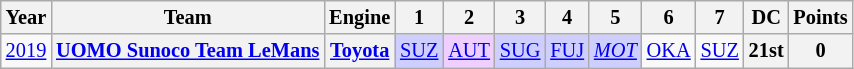<table class="wikitable" style="text-align:center; font-size:85%">
<tr>
<th>Year</th>
<th>Team</th>
<th>Engine</th>
<th>1</th>
<th>2</th>
<th>3</th>
<th>4</th>
<th>5</th>
<th>6</th>
<th>7</th>
<th>DC</th>
<th>Points</th>
</tr>
<tr>
<td><a href='#'>2019</a></td>
<th nowrap><a href='#'>UOMO Sunoco Team LeMans</a></th>
<th><a href='#'>Toyota</a></th>
<td style="background:#CFCFFF;"><a href='#'>SUZ</a><br></td>
<td style="background:#EFCFFF;"><a href='#'>AUT</a><br></td>
<td style="background:#CFCFFF;"><a href='#'>SUG</a><br></td>
<td style="background:#CFCFFF;"><a href='#'>FUJ</a><br></td>
<td style="background:#CFCFFF;"><em><a href='#'>MOT</a></em><br></td>
<td><a href='#'>OKA</a></td>
<td><a href='#'>SUZ</a></td>
<th>21st</th>
<th>0</th>
</tr>
</table>
